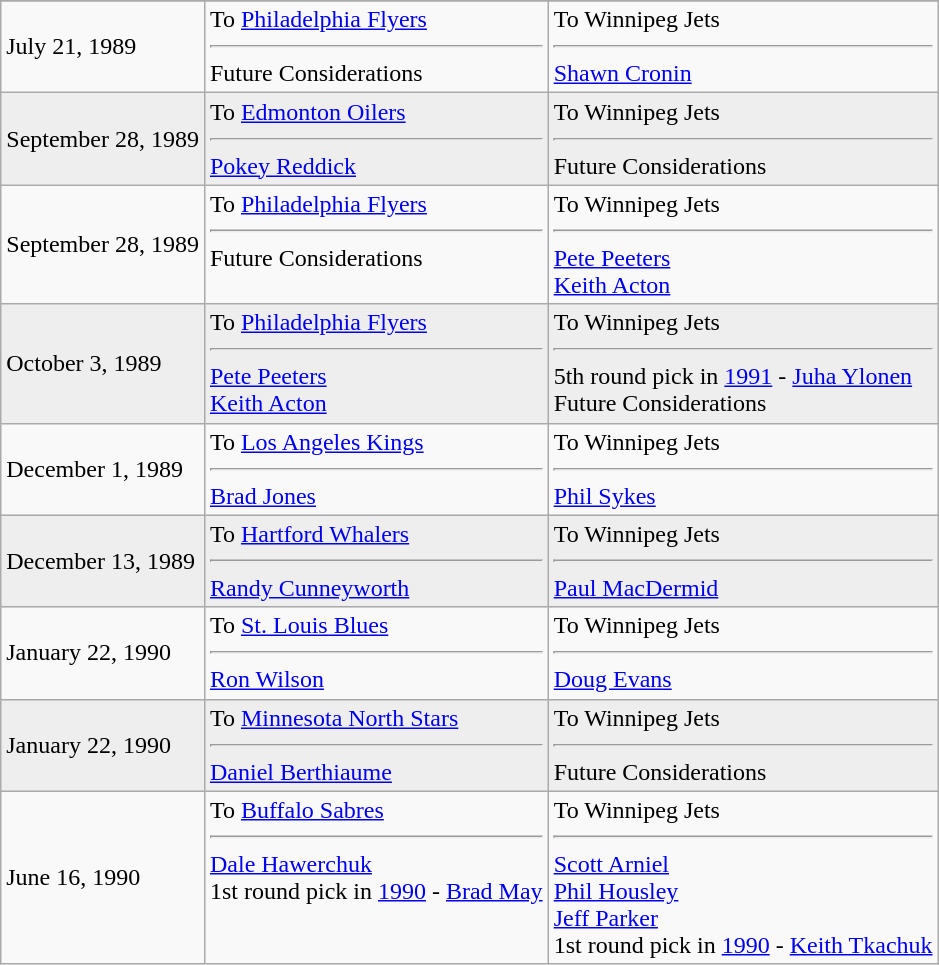<table class="wikitable">
<tr>
</tr>
<tr>
<td>July 21, 1989</td>
<td valign="top">To <a href='#'>Philadelphia Flyers</a><hr>Future Considerations</td>
<td valign="top">To Winnipeg Jets<hr><a href='#'>Shawn Cronin</a></td>
</tr>
<tr bgcolor="#eeeeee">
<td>September 28, 1989</td>
<td valign="top">To <a href='#'>Edmonton Oilers</a><hr><a href='#'>Pokey Reddick</a></td>
<td valign="top">To Winnipeg Jets<hr>Future Considerations</td>
</tr>
<tr>
<td>September 28, 1989</td>
<td valign="top">To <a href='#'>Philadelphia Flyers</a><hr>Future Considerations</td>
<td valign="top">To Winnipeg Jets<hr><a href='#'>Pete Peeters</a> <br> <a href='#'>Keith Acton</a></td>
</tr>
<tr bgcolor="#eeeeee">
<td>October 3, 1989</td>
<td valign="top">To <a href='#'>Philadelphia Flyers</a><hr><a href='#'>Pete Peeters</a> <br> <a href='#'>Keith Acton</a></td>
<td valign="top">To Winnipeg Jets<hr>5th round pick in <a href='#'>1991</a> - <a href='#'>Juha Ylonen</a> <br> Future Considerations</td>
</tr>
<tr>
<td>December 1, 1989</td>
<td valign="top">To <a href='#'>Los Angeles Kings</a><hr><a href='#'>Brad Jones</a></td>
<td valign="top">To Winnipeg Jets<hr><a href='#'>Phil Sykes</a></td>
</tr>
<tr bgcolor="#eeeeee">
<td>December 13, 1989</td>
<td valign="top">To <a href='#'>Hartford Whalers</a><hr><a href='#'>Randy Cunneyworth</a></td>
<td valign="top">To Winnipeg Jets<hr><a href='#'>Paul MacDermid</a></td>
</tr>
<tr>
<td>January 22, 1990</td>
<td valign="top">To <a href='#'>St. Louis Blues</a><hr><a href='#'>Ron Wilson</a></td>
<td valign="top">To Winnipeg Jets<hr><a href='#'>Doug Evans</a></td>
</tr>
<tr bgcolor="#eeeeee">
<td>January 22, 1990</td>
<td valign="top">To <a href='#'>Minnesota North Stars</a><hr><a href='#'>Daniel Berthiaume</a></td>
<td valign="top">To Winnipeg Jets<hr>Future Considerations</td>
</tr>
<tr>
<td>June 16, 1990</td>
<td valign="top">To <a href='#'>Buffalo Sabres</a><hr><a href='#'>Dale Hawerchuk</a> <br> 1st round pick in <a href='#'>1990</a> - <a href='#'>Brad May</a></td>
<td valign="top">To Winnipeg Jets<hr><a href='#'>Scott Arniel</a> <br> <a href='#'>Phil Housley</a> <br> <a href='#'>Jeff Parker</a> <br> 1st round pick in <a href='#'>1990</a> - <a href='#'>Keith Tkachuk</a></td>
</tr>
</table>
